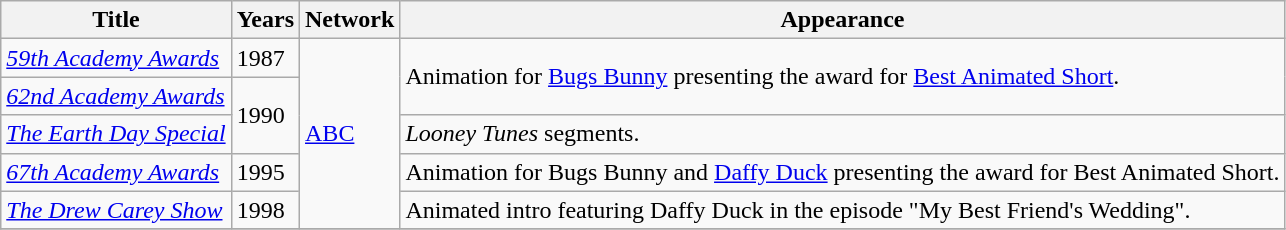<table class="wikitable sortable">
<tr>
<th>Title</th>
<th>Years</th>
<th>Network</th>
<th>Appearance</th>
</tr>
<tr>
<td><em><a href='#'>59th Academy Awards</a></em></td>
<td>1987</td>
<td rowspan="5"><a href='#'>ABC</a></td>
<td rowspan="2">Animation for <a href='#'>Bugs Bunny</a> presenting the award for <a href='#'>Best Animated Short</a>.</td>
</tr>
<tr>
<td><em><a href='#'>62nd Academy Awards</a></em></td>
<td rowspan="2">1990</td>
</tr>
<tr>
<td><em><a href='#'>The Earth Day Special</a></em></td>
<td><em>Looney Tunes</em> segments.</td>
</tr>
<tr>
<td><em><a href='#'>67th Academy Awards</a></em></td>
<td>1995</td>
<td>Animation for Bugs Bunny and <a href='#'>Daffy Duck</a> presenting the award for Best Animated Short.</td>
</tr>
<tr>
<td><em><a href='#'>The Drew Carey Show</a></em></td>
<td>1998</td>
<td>Animated intro featuring Daffy Duck in the episode "My Best Friend's Wedding".</td>
</tr>
<tr>
</tr>
</table>
